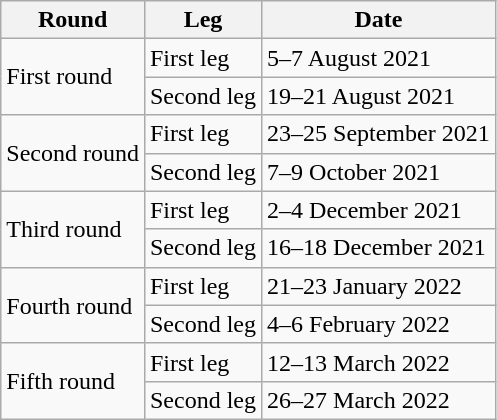<table class="wikitable">
<tr>
<th>Round</th>
<th>Leg</th>
<th>Date</th>
</tr>
<tr>
<td rowspan=2>First round</td>
<td>First leg</td>
<td>5–7 August 2021</td>
</tr>
<tr>
<td>Second leg</td>
<td>19–21 August 2021</td>
</tr>
<tr>
<td rowspan=2>Second round</td>
<td>First leg</td>
<td>23–25 September 2021</td>
</tr>
<tr>
<td>Second leg</td>
<td>7–9 October 2021</td>
</tr>
<tr>
<td rowspan=2>Third round</td>
<td>First leg</td>
<td>2–4 December 2021</td>
</tr>
<tr>
<td>Second leg</td>
<td>16–18 December  2021</td>
</tr>
<tr>
<td rowspan=2>Fourth round</td>
<td>First leg</td>
<td>21–23 January 2022</td>
</tr>
<tr>
<td>Second leg</td>
<td>4–6 February 2022</td>
</tr>
<tr>
<td rowspan=2>Fifth round</td>
<td>First leg</td>
<td>12–13 March 2022</td>
</tr>
<tr>
<td>Second leg</td>
<td>26–27 March 2022</td>
</tr>
</table>
